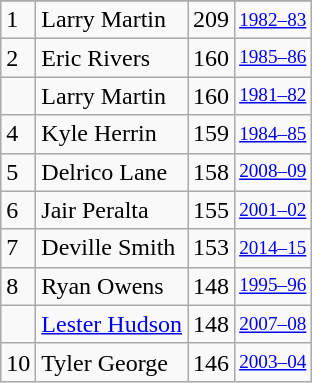<table class="wikitable">
<tr>
</tr>
<tr>
<td>1</td>
<td>Larry Martin</td>
<td>209</td>
<td style="font-size:80%;"><a href='#'>1982–83</a></td>
</tr>
<tr>
<td>2</td>
<td>Eric Rivers</td>
<td>160</td>
<td style="font-size:80%;"><a href='#'>1985–86</a></td>
</tr>
<tr>
<td></td>
<td>Larry Martin</td>
<td>160</td>
<td style="font-size:80%;"><a href='#'>1981–82</a></td>
</tr>
<tr>
<td>4</td>
<td>Kyle Herrin</td>
<td>159</td>
<td style="font-size:80%;"><a href='#'>1984–85</a></td>
</tr>
<tr>
<td>5</td>
<td>Delrico Lane</td>
<td>158</td>
<td style="font-size:80%;"><a href='#'>2008–09</a></td>
</tr>
<tr>
<td>6</td>
<td>Jair Peralta</td>
<td>155</td>
<td style="font-size:80%;"><a href='#'>2001–02</a></td>
</tr>
<tr>
<td>7</td>
<td>Deville Smith</td>
<td>153</td>
<td style="font-size:80%;"><a href='#'>2014–15</a></td>
</tr>
<tr>
<td>8</td>
<td>Ryan Owens</td>
<td>148</td>
<td style="font-size:80%;"><a href='#'>1995–96</a></td>
</tr>
<tr>
<td></td>
<td><a href='#'>Lester Hudson</a></td>
<td>148</td>
<td style="font-size:80%;"><a href='#'>2007–08</a></td>
</tr>
<tr>
<td>10</td>
<td>Tyler George</td>
<td>146</td>
<td style="font-size:80%;"><a href='#'>2003–04</a></td>
</tr>
</table>
